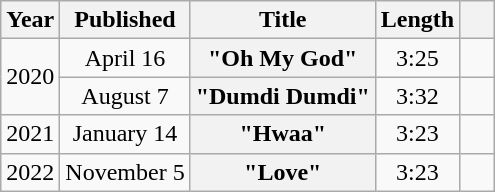<table class="wikitable plainrowheaders" style="text-align:center">
<tr>
<th scope="col">Year</th>
<th scope="col">Published</th>
<th scope="col">Title</th>
<th scope="col">Length</th>
<th scope="col" style="width:1em"></th>
</tr>
<tr>
<td rowspan="2">2020</td>
<td>April 16</td>
<th scope="row">"Oh My God"</th>
<td>3:25</td>
<td></td>
</tr>
<tr>
<td>August 7</td>
<th scope="row">"Dumdi Dumdi"</th>
<td>3:32</td>
<td></td>
</tr>
<tr>
<td>2021</td>
<td>January 14</td>
<th scope="row">"Hwaa"</th>
<td>3:23</td>
<td></td>
</tr>
<tr>
<td>2022</td>
<td>November 5</td>
<th scope="row">"Love"</th>
<td>3:23</td>
<td></td>
</tr>
</table>
